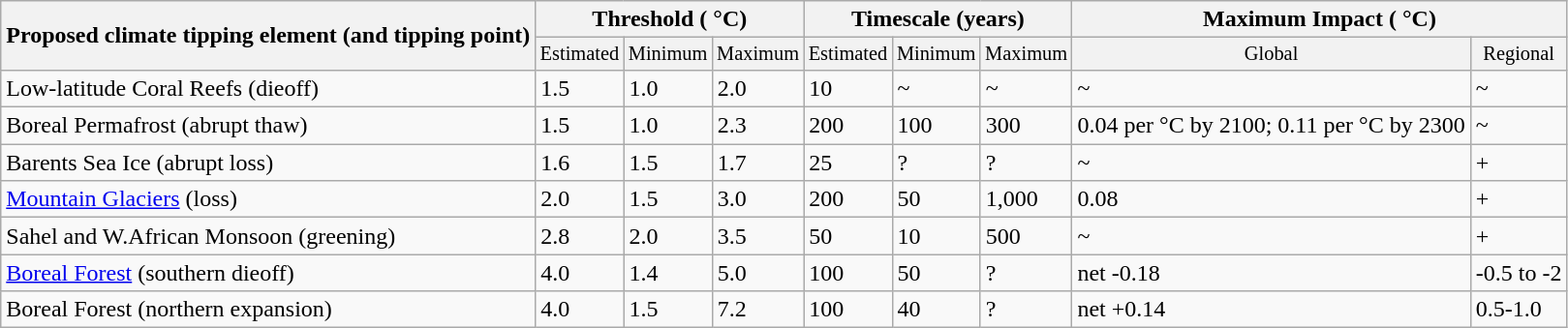<table class="wikitable sortable">
<tr>
<th rowspan="2">Proposed climate tipping element (and tipping point)</th>
<th colspan="3">Threshold ( °C)</th>
<th colspan="3">Timescale (years)</th>
<th colspan="3">Maximum Impact ( °C)</th>
</tr>
<tr>
<th style="font-weight:normal;font-size:85%;">Estimated</th>
<th style="font-weight:normal;font-size:85%;">Minimum</th>
<th style="font-weight:normal;font-size:85%;">Maximum</th>
<th style="font-weight:normal;font-size:85%;">Estimated</th>
<th style="font-weight:normal;font-size:85%;">Minimum</th>
<th style="font-weight:normal;font-size:85%;">Maximum</th>
<th style="font-weight:normal;font-size:85%;">Global</th>
<th style="font-weight:normal;font-size:85%;">Regional</th>
</tr>
<tr>
<td>Low-latitude Coral Reefs (dieoff)</td>
<td>1.5</td>
<td>1.0</td>
<td>2.0</td>
<td>10</td>
<td>~</td>
<td>~</td>
<td>~</td>
<td>~</td>
</tr>
<tr>
<td>Boreal Permafrost (abrupt thaw)</td>
<td>1.5</td>
<td>1.0</td>
<td>2.3</td>
<td>200</td>
<td>100</td>
<td>300</td>
<td>0.04 per °C by 2100; 0.11 per °C by 2300</td>
<td>~</td>
</tr>
<tr>
<td>Barents Sea Ice (abrupt loss)</td>
<td>1.6</td>
<td>1.5</td>
<td>1.7</td>
<td>25</td>
<td>?</td>
<td>?</td>
<td>~</td>
<td>+</td>
</tr>
<tr>
<td><a href='#'>Mountain Glaciers</a> (loss)</td>
<td>2.0</td>
<td>1.5</td>
<td>3.0</td>
<td>200</td>
<td>50</td>
<td>1,000</td>
<td>0.08</td>
<td>+</td>
</tr>
<tr>
<td>Sahel and W.African Monsoon (greening)</td>
<td>2.8</td>
<td>2.0</td>
<td>3.5</td>
<td>50</td>
<td>10</td>
<td>500</td>
<td>~</td>
<td>+</td>
</tr>
<tr>
<td><a href='#'>Boreal Forest</a> (southern dieoff)</td>
<td>4.0</td>
<td>1.4</td>
<td>5.0</td>
<td>100</td>
<td>50</td>
<td>?</td>
<td>net -0.18</td>
<td>-0.5 to -2</td>
</tr>
<tr>
<td>Boreal Forest (northern expansion)</td>
<td>4.0</td>
<td>1.5</td>
<td>7.2</td>
<td>100</td>
<td>40</td>
<td>?</td>
<td>net +0.14</td>
<td>0.5-1.0</td>
</tr>
</table>
